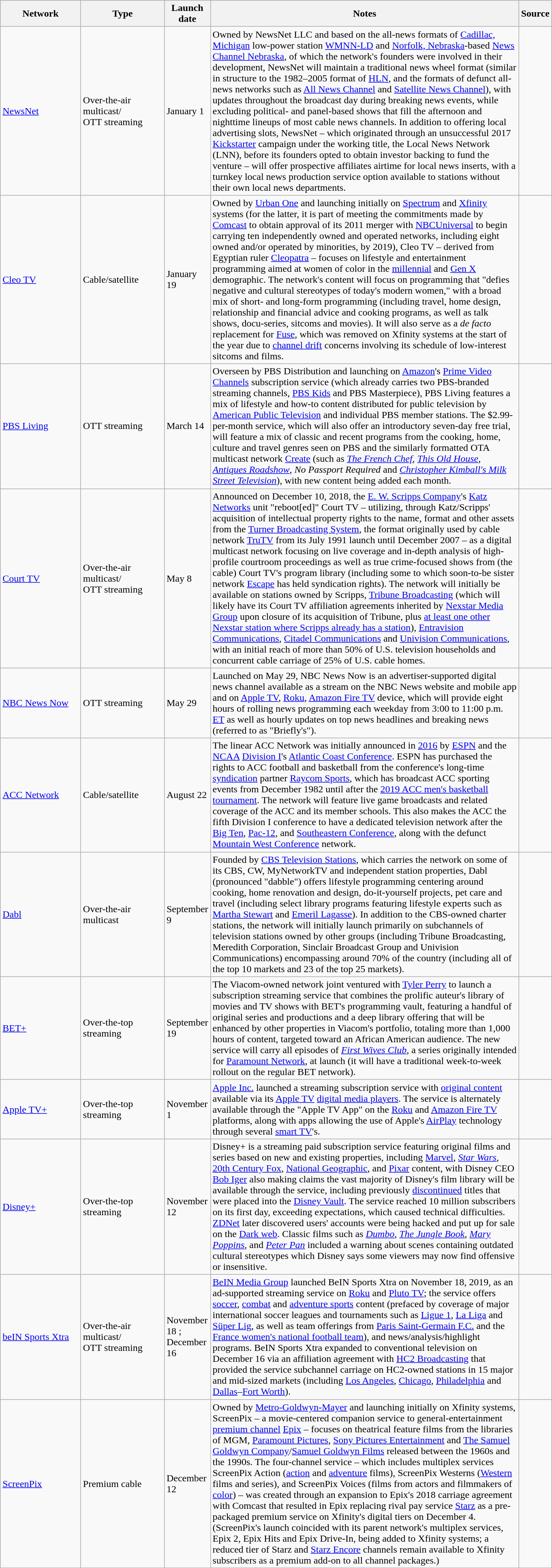<table class="wikitable">
<tr>
<th style="text-align:center; width:125px;">Network</th>
<th style="text-align:center; width:130px;">Type</th>
<th style="text-align:center; width:60px;">Launch date</th>
<th style="text-align:center; width:500px;">Notes</th>
<th style="text-align:center; width:30px;">Source</th>
</tr>
<tr>
<td><a href='#'>NewsNet</a></td>
<td>Over-the-air multicast/<br>OTT streaming</td>
<td>January 1</td>
<td>Owned by NewsNet LLC and based on the all-news formats of <a href='#'>Cadillac, Michigan</a> low-power station <a href='#'>WMNN-LD</a> and <a href='#'>Norfolk, Nebraska</a>-based <a href='#'>News Channel Nebraska</a>, of which the network's founders were involved in their development, NewsNet will maintain a traditional news wheel format (similar in structure to the 1982–2005 format of <a href='#'>HLN</a>, and the formats of defunct all-news networks such as <a href='#'>All News Channel</a> and <a href='#'>Satellite News Channel</a>), with updates throughout the broadcast day during breaking news events, while excluding political- and panel-based shows that fill the afternoon and nighttime lineups of most cable news channels. In addition to offering local advertising slots, NewsNet – which originated through an unsuccessful 2017 <a href='#'>Kickstarter</a> campaign under the working title, the Local News Network (LNN), before its founders opted to obtain investor backing to fund the venture – will offer prospective affiliates airtime for local news inserts, with a turnkey local news production service option available to stations without their own local news departments.</td>
<td></td>
</tr>
<tr>
<td><a href='#'>Cleo TV</a></td>
<td>Cable/satellite</td>
<td>January 19</td>
<td>Owned by <a href='#'>Urban One</a> and launching initially on <a href='#'>Spectrum</a> and <a href='#'>Xfinity</a> systems (for the latter, it is part of meeting the commitments made by <a href='#'>Comcast</a> to obtain approval of its 2011 merger with <a href='#'>NBCUniversal</a> to begin carrying ten independently owned and operated networks, including eight owned and/or operated by minorities, by 2019), Cleo TV – derived from Egyptian ruler <a href='#'>Cleopatra</a> – focuses on lifestyle and entertainment programming aimed at women of color in the <a href='#'>millennial</a> and <a href='#'>Gen X</a> demographic. The network's content will focus on programming that "defies negative and cultural stereotypes of today's modern women," with a broad mix of short- and long-form programming (including travel, home design, relationship and financial advice and cooking programs, as well as talk shows, docu-series, sitcoms and movies). It will also serve as a <em>de facto</em> replacement for <a href='#'>Fuse</a>, which was removed on Xfinity systems at the start of the year due to <a href='#'>channel drift</a> concerns involving its schedule of low-interest sitcoms and films.</td>
<td></td>
</tr>
<tr>
<td><a href='#'>PBS Living</a></td>
<td>OTT streaming</td>
<td>March 14</td>
<td>Overseen by PBS Distribution and launching on <a href='#'>Amazon</a>'s <a href='#'>Prime Video Channels</a> subscription service (which already carries two PBS-branded streaming channels, <a href='#'>PBS Kids</a> and PBS Masterpiece), PBS Living features a mix of lifestyle and how-to content distributed for public television by <a href='#'>American Public Television</a> and individual PBS member stations. The $2.99-per-month service, which will also offer an introductory seven-day free trial, will feature a mix of classic and recent programs from the cooking, home, culture and travel genres seen on PBS and the similarly formatted OTA multicast network <a href='#'>Create</a> (such as <em><a href='#'>The French Chef</a></em>, <em><a href='#'>This Old House</a></em>, <em><a href='#'>Antiques Roadshow</a></em>, <em>No Passport Required</em> and <em><a href='#'>Christopher Kimball's Milk Street Television</a></em>), with new content being added each month.</td>
<td></td>
</tr>
<tr>
<td><a href='#'>Court TV</a></td>
<td>Over-the-air multicast/<br>OTT streaming</td>
<td>May 8</td>
<td>Announced on December 10, 2018, the <a href='#'>E. W. Scripps Company</a>'s <a href='#'>Katz Networks</a> unit "reboot[ed]" Court TV – utilizing, through Katz/Scripps' acquisition of intellectual property rights to the name, format and other assets from the <a href='#'>Turner Broadcasting System</a>, the format originally used by cable network <a href='#'>TruTV</a> from its July 1991 launch until December 2007 – as a digital multicast network focusing on live coverage and in-depth analysis of high-profile courtroom proceedings as well as true crime-focused shows from (the cable) Court TV's program library (including some to which soon-to-be sister network <a href='#'>Escape</a> has held syndication rights). The network will initially be available on stations owned by Scripps, <a href='#'>Tribune Broadcasting</a> (which will likely have its Court TV affiliation agreements inherited by <a href='#'>Nexstar Media Group</a> upon closure of its acquisition of Tribune, plus <a href='#'>at least one other Nexstar station where Scripps already has a station</a>), <a href='#'>Entravision Communications</a>, <a href='#'>Citadel Communications</a> and <a href='#'>Univision Communications</a>, with an initial reach of more than 50% of U.S. television households and concurrent cable carriage of 25% of U.S. cable homes.</td>
<td></td>
</tr>
<tr>
<td><a href='#'>NBC News Now</a></td>
<td>OTT streaming</td>
<td>May 29</td>
<td>Launched on May 29, NBC News Now is an advertiser-supported digital news channel available as a stream on the NBC News website and mobile app and on <a href='#'>Apple TV</a>, <a href='#'>Roku</a>, <a href='#'>Amazon Fire TV</a> device, which will provide eight hours of rolling news programming each weekday from 3:00 to 11:00 p.m. <a href='#'>ET</a> as well as hourly updates on top news headlines and breaking news (referred to as "Briefly's").</td>
<td></td>
</tr>
<tr>
<td><a href='#'>ACC Network</a></td>
<td>Cable/satellite</td>
<td>August 22</td>
<td>The linear ACC Network was initially announced in <a href='#'>2016</a> by <a href='#'>ESPN</a> and the <a href='#'>NCAA</a> <a href='#'>Division I</a>'s <a href='#'>Atlantic Coast Conference</a>. ESPN has purchased the rights to ACC football and basketball from the conference's long-time <a href='#'>syndication</a> partner <a href='#'>Raycom Sports</a>, which has broadcast ACC sporting events from December 1982 until after the <a href='#'>2019 ACC men's basketball tournament</a>. The network will feature live game broadcasts and related coverage of the ACC and its member schools. This also makes the ACC the fifth Division I conference to have a dedicated television network after the <a href='#'>Big Ten</a>, <a href='#'>Pac-12</a>, and <a href='#'>Southeastern Conference</a>, along with the defunct <a href='#'>Mountain West Conference</a> network.</td>
<td></td>
</tr>
<tr>
<td><a href='#'>Dabl</a></td>
<td>Over-the-air multicast</td>
<td>September 9</td>
<td>Founded by <a href='#'>CBS Television Stations</a>, which carries the network on some of its CBS, CW, MyNetworkTV and independent station properties, Dabl (pronounced "dabble") offers lifestyle programming centering around cooking, home renovation and design, do-it-yourself projects, pet care and travel (including select library programs featuring lifestyle experts such as <a href='#'>Martha Stewart</a> and <a href='#'>Emeril Lagasse</a>). In addition to the CBS-owned charter stations, the network will initially launch primarily on subchannels of television stations owned by other groups (including Tribune Broadcasting, Meredith Corporation, Sinclair Broadcast Group and Univision Communications) encompassing around 70% of the country (including all of the top 10 markets and 23 of the top 25 markets).</td>
<td></td>
</tr>
<tr>
<td><a href='#'>BET+</a></td>
<td>Over-the-top streaming</td>
<td>September 19</td>
<td>The Viacom-owned network joint ventured with <a href='#'>Tyler Perry</a> to launch a subscription streaming service that combines the prolific auteur's library of movies and TV shows with BET's programming vault, featuring a handful of original series and productions and a deep library offering that will be enhanced by other properties in Viacom's portfolio, totaling more than 1,000 hours of content, targeted toward an African American audience. The new service will carry all episodes of <em><a href='#'>First Wives Club</a></em>, a series originally intended for <a href='#'>Paramount Network</a>, at launch (it will have a traditional week-to-week rollout on the regular BET network).</td>
<td></td>
</tr>
<tr>
<td><a href='#'>Apple TV+</a></td>
<td>Over-the-top streaming</td>
<td>November 1</td>
<td><a href='#'>Apple Inc.</a> launched a streaming subscription service with <a href='#'>original content</a> available via its <a href='#'>Apple TV</a> <a href='#'>digital media players</a>. The service is alternately available through the "Apple TV App" on the <a href='#'>Roku</a> and <a href='#'>Amazon Fire TV</a>  platforms, along with apps allowing the use of Apple's <a href='#'>AirPlay</a> technology through several <a href='#'>smart TV</a>'s.</td>
<td><br></td>
</tr>
<tr>
<td><a href='#'>Disney+</a></td>
<td>Over-the-top streaming</td>
<td>November 12</td>
<td>Disney+ is a streaming paid subscription service featuring original films and series based on new and existing properties, including <a href='#'>Marvel</a>, <em><a href='#'>Star Wars</a></em>, <a href='#'>20th Century Fox</a>,  <a href='#'>National Geographic</a>, and <a href='#'>Pixar</a> content, with Disney CEO <a href='#'>Bob Iger</a> also making claims the vast majority of Disney's film library will be available through the service, including previously <a href='#'>discontinued</a> titles that were placed into the <a href='#'>Disney Vault</a>. The service reached 10 million subscribers on its first day, exceeding expectations, which caused technical difficulties. <a href='#'>ZDNet</a> later discovered users' accounts were being hacked and put up for sale on the <a href='#'>Dark web</a>. Classic films such as <em><a href='#'>Dumbo</a></em>, <em><a href='#'>The Jungle Book</a></em>, <em><a href='#'>Mary Poppins</a></em>, and <em><a href='#'>Peter Pan</a></em> included a warning about scenes containing outdated cultural stereotypes which Disney says some viewers may now find offensive or insensitive.</td>
<td><br><br></td>
</tr>
<tr>
<td><a href='#'>beIN Sports Xtra</a></td>
<td>Over-the-air multicast/<br>OTT streaming</td>
<td>November 18 ;<br>December 16 </td>
<td><a href='#'>BeIN Media Group</a> launched BeIN Sports Xtra on November 18, 2019, as an ad-supported streaming service on <a href='#'>Roku</a> and <a href='#'>Pluto TV</a>; the service offers <a href='#'>soccer</a>, <a href='#'>combat</a> and <a href='#'>adventure sports</a> content (prefaced by coverage of major international soccer leagues and tournaments such as <a href='#'>Ligue 1</a>, <a href='#'>La Liga</a> and <a href='#'>Süper Lig</a>, as well as team offerings from <a href='#'>Paris Saint-Germain F.C.</a> and the <a href='#'>France women's national football team</a>), and news/analysis/highlight programs. BeIN Sports Xtra expanded to conventional television on December 16 via an affiliation agreement with <a href='#'>HC2 Broadcasting</a> that provided the service subchannel carriage on HC2-owned stations in 15 major and mid-sized markets (including <a href='#'>Los Angeles</a>, <a href='#'>Chicago</a>, <a href='#'>Philadelphia</a> and <a href='#'>Dallas</a>–<a href='#'>Fort Worth</a>).</td>
<td><br></td>
</tr>
<tr>
<td><a href='#'>ScreenPix</a></td>
<td>Premium cable</td>
<td>December 12</td>
<td>Owned by <a href='#'>Metro-Goldwyn-Mayer</a> and launching initially on Xfinity systems, ScreenPix – a movie-centered companion service to general-entertainment <a href='#'>premium channel</a> <a href='#'>Epix</a> – focuses on theatrical feature films from the libraries of MGM, <a href='#'>Paramount Pictures</a>, <a href='#'>Sony Pictures Entertainment</a> and <a href='#'>The Samuel Goldwyn Company</a>/<a href='#'>Samuel Goldwyn Films</a> released between the 1960s and the 1990s. The four-channel service – which includes multiplex services ScreenPix Action (<a href='#'>action</a> and <a href='#'>adventure</a> films), ScreenPix Westerns (<a href='#'>Western</a> films and series), and ScreenPix Voices (films from actors and filmmakers of <a href='#'>color</a>) – was created through an expansion to Epix's 2018 carriage agreement with Comcast that resulted in Epix replacing rival pay service <a href='#'>Starz</a> as a pre-packaged premium service on Xfinity's digital tiers on December 4. (ScreenPix's launch coincided with its parent network's multiplex services, Epix 2, Epix Hits and Epix Drive-In, being added to Xfinity systems; a reduced tier of Starz and <a href='#'>Starz Encore</a> channels remain available to Xfinity subscribers as a premium add-on to all channel  packages.)</td>
<td></td>
</tr>
</table>
